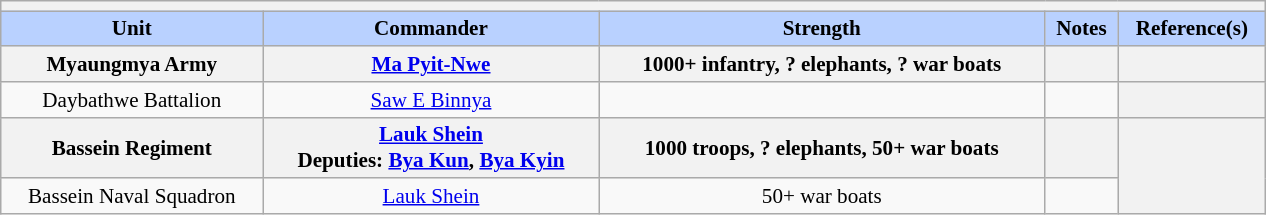<table class="wikitable collapsible" style="min-width:60em; margin:0.3em auto; font-size:88%;">
<tr>
<th colspan=5></th>
</tr>
<tr>
<th style="background-color:#B9D1FF">Unit</th>
<th style="background-color:#B9D1FF">Commander</th>
<th style="background-color:#B9D1FF">Strength</th>
<th style="background-color:#B9D1FF">Notes</th>
<th style="background-color:#B9D1FF">Reference(s)</th>
</tr>
<tr>
<th colspan="1">Myaungmya Army</th>
<th colspan="1"><a href='#'>Ma Pyit-Nwe</a></th>
<th colspan="1">1000+ infantry, ? elephants, ? war boats</th>
<th colspan="1"></th>
<th colspan="1"></th>
</tr>
<tr>
<td align="center">Daybathwe Battalion</td>
<td align="center"><a href='#'>Saw E Binnya</a></td>
<td align="center"></td>
<td align="center"></td>
<th rowspan="1" align="center"></th>
</tr>
<tr>
<th colspan="1">Bassein Regiment</th>
<th colspan="1"><a href='#'>Lauk Shein</a> <br> Deputies: <a href='#'>Bya Kun</a>, <a href='#'>Bya Kyin</a></th>
<th colspan="1">1000 troops, ? elephants, 50+ war boats</th>
<th colspan="1"></th>
<th rowspan="2" align="center"></th>
</tr>
<tr>
<td align="center">Bassein Naval Squadron</td>
<td align="center"><a href='#'>Lauk Shein</a></td>
<td align="center">50+ war boats</td>
<td align="center"></td>
</tr>
</table>
